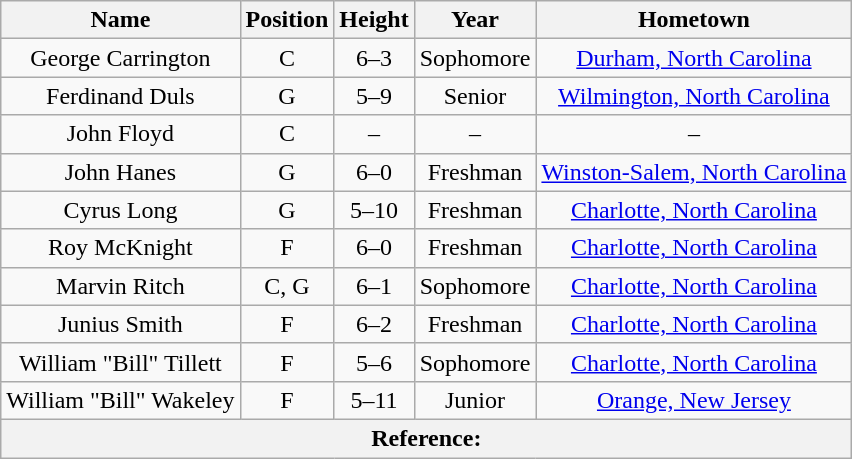<table class="wikitable">
<tr>
<th>Name</th>
<th>Position</th>
<th>Height</th>
<th>Year</th>
<th>Hometown</th>
</tr>
<tr>
<td style="text-align:center;">George Carrington</td>
<td style="text-align:center;">C</td>
<td style="text-align:center;">6–3</td>
<td style="text-align:center;">Sophomore</td>
<td style="text-align:center;"><a href='#'>Durham, North Carolina</a></td>
</tr>
<tr>
<td style="text-align:center;">Ferdinand Duls</td>
<td style="text-align:center;">G</td>
<td style="text-align:center;">5–9</td>
<td style="text-align:center;">Senior</td>
<td style="text-align:center;"><a href='#'>Wilmington, North Carolina</a></td>
</tr>
<tr>
<td style="text-align:center;">John Floyd</td>
<td style="text-align:center;">C</td>
<td style="text-align:center;">–</td>
<td style="text-align:center;">–</td>
<td style="text-align:center;">–</td>
</tr>
<tr>
<td style="text-align:center;">John Hanes</td>
<td style="text-align:center;">G</td>
<td style="text-align:center;">6–0</td>
<td style="text-align:center;">Freshman</td>
<td style="text-align:center;"><a href='#'>Winston-Salem, North Carolina</a></td>
</tr>
<tr>
<td style="text-align:center;">Cyrus Long</td>
<td style="text-align:center;">G</td>
<td style="text-align:center;">5–10</td>
<td style="text-align:center;">Freshman</td>
<td style="text-align:center;"><a href='#'>Charlotte, North Carolina</a></td>
</tr>
<tr>
<td style="text-align:center;">Roy McKnight</td>
<td style="text-align:center;">F</td>
<td style="text-align:center;">6–0</td>
<td style="text-align:center;">Freshman</td>
<td style="text-align:center;"><a href='#'>Charlotte, North Carolina</a></td>
</tr>
<tr>
<td style="text-align:center;">Marvin Ritch</td>
<td style="text-align:center;">C, G</td>
<td style="text-align:center;">6–1</td>
<td style="text-align:center;">Sophomore</td>
<td style="text-align:center;"><a href='#'>Charlotte, North Carolina</a></td>
</tr>
<tr>
<td style="text-align:center;">Junius Smith</td>
<td style="text-align:center;">F</td>
<td style="text-align:center;">6–2</td>
<td style="text-align:center;">Freshman</td>
<td style="text-align:center;"><a href='#'>Charlotte, North Carolina</a></td>
</tr>
<tr>
<td style="text-align:center;">William "Bill" Tillett</td>
<td style="text-align:center;">F</td>
<td style="text-align:center;">5–6</td>
<td style="text-align:center;">Sophomore</td>
<td style="text-align:center;"><a href='#'>Charlotte, North Carolina</a></td>
</tr>
<tr>
<td style="text-align:center;">William "Bill" Wakeley</td>
<td style="text-align:center;">F</td>
<td style="text-align:center;">5–11</td>
<td style="text-align:center;">Junior</td>
<td style="text-align:center;"><a href='#'>Orange, New Jersey</a></td>
</tr>
<tr>
<th style="text-align:center;" colspan="5">Reference:</th>
</tr>
</table>
